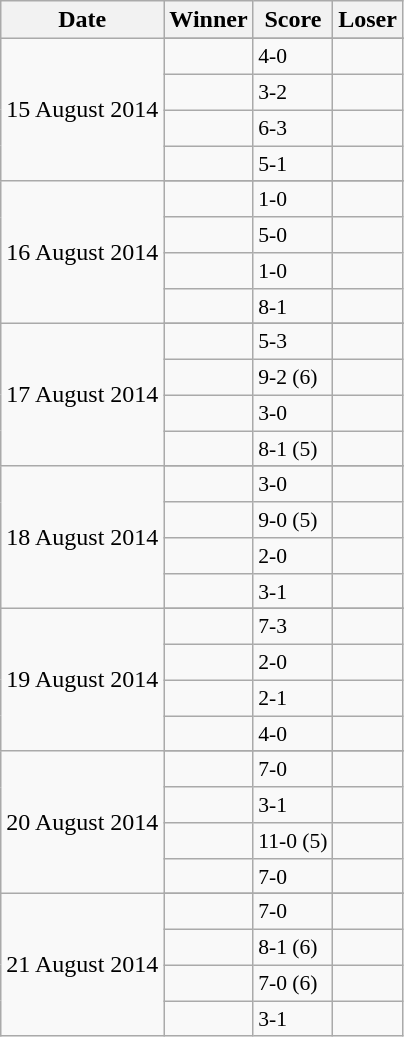<table class="wikitable">
<tr>
<th>Date</th>
<th>Winner</th>
<th>Score</th>
<th>Loser</th>
</tr>
<tr>
<td rowspan=5>15 August 2014</td>
</tr>
<tr style=font-size:90%>
<td align=right></td>
<td>4-0</td>
<td></td>
</tr>
<tr style=font-size:90%>
<td align=right></td>
<td>3-2</td>
<td></td>
</tr>
<tr style=font-size:90%>
<td align=right></td>
<td>6-3</td>
<td></td>
</tr>
<tr style=font-size:90%>
<td align=right></td>
<td>5-1</td>
<td></td>
</tr>
<tr>
<td rowspan=5>16 August 2014</td>
</tr>
<tr style=font-size:90%>
<td align=right></td>
<td>1-0</td>
<td></td>
</tr>
<tr style=font-size:90%>
<td align=right></td>
<td>5-0</td>
<td></td>
</tr>
<tr style=font-size:90%>
<td align=right></td>
<td>1-0</td>
<td></td>
</tr>
<tr style=font-size:90%>
<td align=right></td>
<td>8-1</td>
<td></td>
</tr>
<tr>
<td rowspan=5>17 August 2014</td>
</tr>
<tr style=font-size:90%>
<td align=right></td>
<td>5-3</td>
<td></td>
</tr>
<tr style=font-size:90%>
<td align=right></td>
<td>9-2 (6)</td>
<td></td>
</tr>
<tr style=font-size:90%>
<td align=right></td>
<td>3-0</td>
<td></td>
</tr>
<tr style=font-size:90%>
<td align=right></td>
<td>8-1 (5)</td>
<td></td>
</tr>
<tr>
<td rowspan=5>18 August 2014</td>
</tr>
<tr style=font-size:90%>
<td align=right></td>
<td>3-0</td>
<td></td>
</tr>
<tr style=font-size:90%>
<td align=right></td>
<td>9-0 (5)</td>
<td></td>
</tr>
<tr style=font-size:90%>
<td align=right></td>
<td>2-0</td>
<td></td>
</tr>
<tr style=font-size:90%>
<td align=right></td>
<td>3-1</td>
<td></td>
</tr>
<tr>
<td rowspan=5>19 August 2014</td>
</tr>
<tr style=font-size:90%>
<td align=right></td>
<td>7-3</td>
<td></td>
</tr>
<tr style=font-size:90%>
<td align=right></td>
<td>2-0</td>
<td></td>
</tr>
<tr style=font-size:90%>
<td align=right></td>
<td>2-1</td>
<td></td>
</tr>
<tr style=font-size:90%>
<td align=right></td>
<td>4-0</td>
<td></td>
</tr>
<tr>
<td rowspan=5>20 August 2014</td>
</tr>
<tr style=font-size:90%>
<td align=right></td>
<td>7-0</td>
<td></td>
</tr>
<tr style=font-size:90%>
<td align=right></td>
<td>3-1</td>
<td></td>
</tr>
<tr style=font-size:90%>
<td align=right></td>
<td>11-0 (5)</td>
<td></td>
</tr>
<tr style=font-size:90%>
<td align=right></td>
<td>7-0</td>
<td></td>
</tr>
<tr>
<td rowspan=5>21 August 2014</td>
</tr>
<tr style=font-size:90%>
<td align=right></td>
<td>7-0</td>
<td></td>
</tr>
<tr style=font-size:90%>
<td align=right></td>
<td>8-1 (6)</td>
<td></td>
</tr>
<tr style=font-size:90%>
<td align=right></td>
<td>7-0 (6)</td>
<td></td>
</tr>
<tr style=font-size:90%>
<td align=right></td>
<td>3-1</td>
<td></td>
</tr>
</table>
